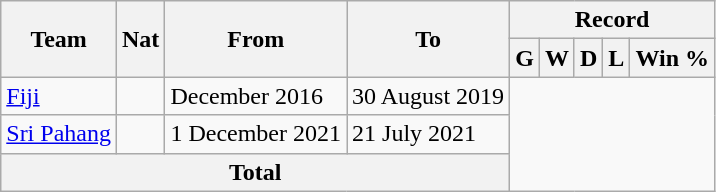<table class="wikitable" style="text-align: center">
<tr>
<th rowspan="2">Team</th>
<th rowspan="2">Nat</th>
<th rowspan="2">From</th>
<th rowspan="2">To</th>
<th colspan="5">Record</th>
</tr>
<tr>
<th>G</th>
<th>W</th>
<th>D</th>
<th>L</th>
<th>Win %</th>
</tr>
<tr>
<td align=left><a href='#'>Fiji</a></td>
<td></td>
<td align=left>December 2016</td>
<td align=left>30 August 2019<br></td>
</tr>
<tr>
<td align=left><a href='#'>Sri Pahang</a></td>
<td></td>
<td align=left>1 December 2021</td>
<td align=left>21 July 2021<br></td>
</tr>
<tr>
<th colspan="4">Total<br></th>
</tr>
</table>
